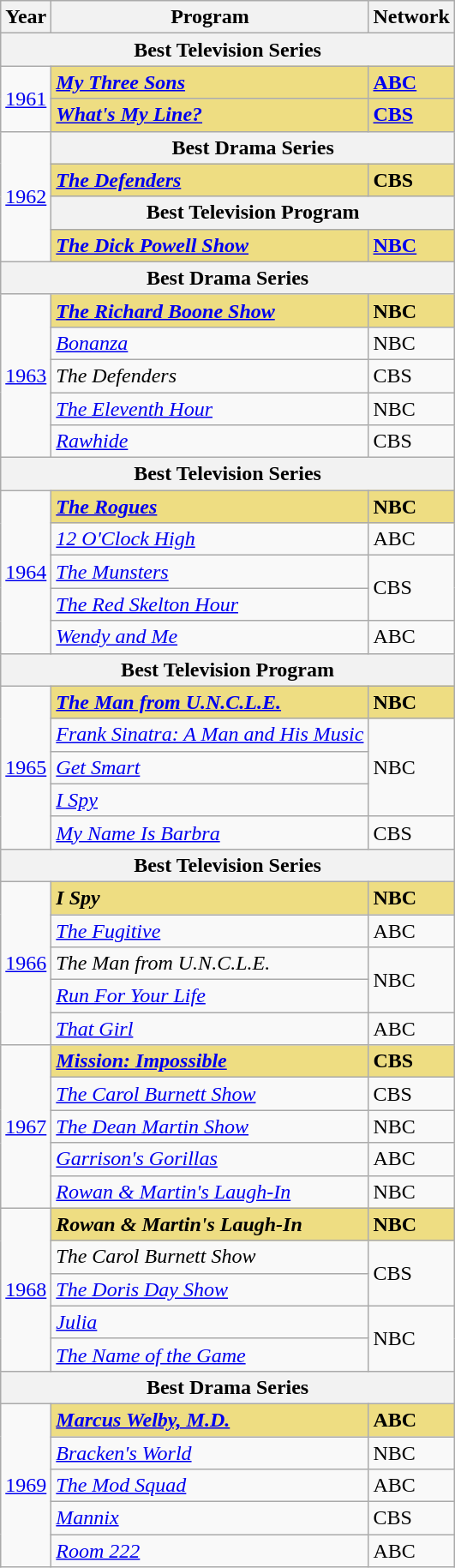<table class="wikitable">
<tr>
<th>Year</th>
<th>Program</th>
<th>Network</th>
</tr>
<tr>
<th colspan="3" style="text-align:center">Best Television Series</th>
</tr>
<tr>
<td rowspan="2" style="text-align:center"><a href='#'>1961</a></td>
<td style="background:#EEDD82;"><strong><em><a href='#'>My Three Sons</a></em></strong></td>
<td style="background:#EEDD82;"><strong><a href='#'>ABC</a></strong></td>
</tr>
<tr>
<td style="background:#EEDD82;"><strong><em><a href='#'>What's My Line?</a></em></strong></td>
<td style="background:#EEDD82;"><strong><a href='#'>CBS</a></strong></td>
</tr>
<tr>
<td rowspan="4" style="text-align:center"><a href='#'>1962</a></td>
<th colspan="2">Best Drama Series</th>
</tr>
<tr>
<td style="background:#EEDD82;"><strong><em><a href='#'>The Defenders</a></em></strong></td>
<td style="background:#EEDD82;"><strong>CBS</strong></td>
</tr>
<tr>
<th colspan="2">Best Television Program</th>
</tr>
<tr>
<td style="background:#EEDD82;"><strong><em><a href='#'>The Dick Powell Show</a></em></strong></td>
<td style="background:#EEDD82;"><strong><a href='#'>NBC</a></strong></td>
</tr>
<tr>
<th colspan="3">Best Drama Series</th>
</tr>
<tr>
<td rowspan="5" style="text-align:center"><a href='#'>1963</a></td>
<td style="background:#EEDD82;"><strong><em><a href='#'>The Richard Boone Show</a></em></strong></td>
<td style="background:#EEDD82;"><strong>NBC</strong></td>
</tr>
<tr>
<td><em><a href='#'>Bonanza</a></em></td>
<td>NBC</td>
</tr>
<tr>
<td><em>The Defenders</em></td>
<td>CBS</td>
</tr>
<tr>
<td><em><a href='#'>The Eleventh Hour</a></em></td>
<td>NBC</td>
</tr>
<tr>
<td><em><a href='#'>Rawhide</a></em></td>
<td>CBS</td>
</tr>
<tr>
<th colspan="3" style="text-align:center">Best Television Series</th>
</tr>
<tr>
<td rowspan="5" style="text-align:center"><a href='#'>1964</a></td>
<td style="background:#EEDD82;"><strong><em><a href='#'>The Rogues</a></em></strong></td>
<td style="background:#EEDD82;"><strong>NBC</strong></td>
</tr>
<tr>
<td><em><a href='#'>12 O'Clock High</a></em></td>
<td>ABC</td>
</tr>
<tr>
<td><em><a href='#'>The Munsters</a></em></td>
<td rowspan="2">CBS</td>
</tr>
<tr>
<td><em><a href='#'>The Red Skelton Hour</a></em></td>
</tr>
<tr>
<td><em><a href='#'>Wendy and Me</a></em></td>
<td>ABC</td>
</tr>
<tr>
<th colspan="3" style="text-align:center">Best Television Program</th>
</tr>
<tr>
<td rowspan="5" style="text-align:center"><a href='#'>1965</a></td>
<td style="background:#EEDD82;"><strong><em><a href='#'>The Man from U.N.C.L.E.</a></em></strong></td>
<td style="background:#EEDD82;"><strong>NBC</strong></td>
</tr>
<tr>
<td><em><a href='#'>Frank Sinatra: A Man and His Music</a></em></td>
<td rowspan="3">NBC</td>
</tr>
<tr>
<td><em><a href='#'>Get Smart</a></em></td>
</tr>
<tr>
<td><em><a href='#'>I Spy</a></em></td>
</tr>
<tr>
<td><em><a href='#'>My Name Is Barbra</a></em></td>
<td>CBS</td>
</tr>
<tr>
<th colspan="3" style="text-align:center">Best Television Series</th>
</tr>
<tr>
<td rowspan="5" style="text-align:center"><a href='#'>1966</a></td>
<td style="background:#EEDD82;"><strong><em>I Spy</em></strong></td>
<td style="background:#EEDD82;"><strong>NBC</strong></td>
</tr>
<tr>
<td><em><a href='#'>The Fugitive</a></em></td>
<td>ABC</td>
</tr>
<tr>
<td><em>The Man from U.N.C.L.E.</em></td>
<td rowspan="2">NBC</td>
</tr>
<tr>
<td><em><a href='#'>Run For Your Life</a></em></td>
</tr>
<tr>
<td><em><a href='#'>That Girl</a></em></td>
<td>ABC</td>
</tr>
<tr>
<td rowspan="5" style="text-align:center"><a href='#'>1967</a></td>
<td style="background:#EEDD82;"><strong><em><a href='#'>Mission: Impossible</a></em></strong></td>
<td style="background:#EEDD82;"><strong>CBS</strong></td>
</tr>
<tr>
<td><em><a href='#'>The Carol Burnett Show</a></em></td>
<td>CBS</td>
</tr>
<tr>
<td><em><a href='#'>The Dean Martin Show</a></em></td>
<td>NBC</td>
</tr>
<tr>
<td><em><a href='#'>Garrison's Gorillas</a></em></td>
<td>ABC</td>
</tr>
<tr>
<td><em><a href='#'>Rowan & Martin's Laugh-In</a></em></td>
<td>NBC</td>
</tr>
<tr>
<td rowspan="5" style="text-align:center"><a href='#'>1968</a></td>
<td style="background:#EEDD82;"><strong><em>Rowan & Martin's Laugh-In</em></strong></td>
<td style="background:#EEDD82;"><strong>NBC</strong></td>
</tr>
<tr>
<td><em>The Carol Burnett Show</em></td>
<td rowspan="2">CBS</td>
</tr>
<tr>
<td><em><a href='#'>The Doris Day Show</a></em></td>
</tr>
<tr>
<td><em><a href='#'>Julia</a></em></td>
<td rowspan="2">NBC</td>
</tr>
<tr>
<td><em><a href='#'>The Name of the Game</a></em></td>
</tr>
<tr>
<th colspan="3">Best Drama Series</th>
</tr>
<tr>
<td rowspan="5" style="text-align:center"><a href='#'>1969</a></td>
<td style="background:#EEDD82;"><strong><em><a href='#'>Marcus Welby, M.D.</a></em></strong></td>
<td style="background:#EEDD82;"><strong>ABC</strong></td>
</tr>
<tr>
<td><em><a href='#'>Bracken's World</a></em></td>
<td>NBC</td>
</tr>
<tr>
<td><em><a href='#'>The Mod Squad</a></em></td>
<td>ABC</td>
</tr>
<tr>
<td><em><a href='#'>Mannix</a></em></td>
<td>CBS</td>
</tr>
<tr>
<td><em><a href='#'>Room 222</a></em></td>
<td>ABC</td>
</tr>
</table>
